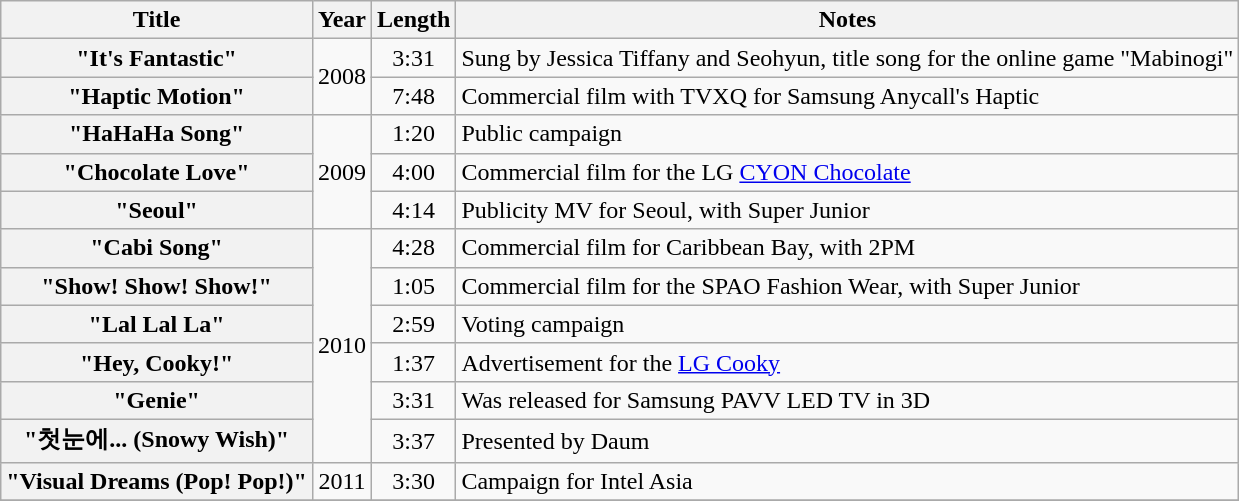<table class="wikitable plainrowheaders">
<tr>
<th>Title</th>
<th>Year</th>
<th>Length</th>
<th>Notes</th>
</tr>
<tr>
<th scope="row">"It's Fantastic"</th>
<td rowspan="2" style="text-align:center">2008</td>
<td style="text-align:center">3:31</td>
<td>Sung by Jessica Tiffany and Seohyun, title song for the online game "Mabinogi"</td>
</tr>
<tr>
<th scope="row">"Haptic Motion"</th>
<td style="text-align:center">7:48</td>
<td>Commercial film with TVXQ for Samsung Anycall's Haptic</td>
</tr>
<tr>
<th scope="row">"HaHaHa Song"</th>
<td rowspan="3" style="text-align:center">2009</td>
<td style="text-align:center">1:20</td>
<td>Public campaign</td>
</tr>
<tr>
<th scope="row">"Chocolate Love"</th>
<td style="text-align:center">4:00</td>
<td>Commercial film for the LG <a href='#'>CYON Chocolate</a></td>
</tr>
<tr>
<th scope="row">"Seoul"</th>
<td style="text-align:center">4:14</td>
<td>Publicity MV for Seoul, with Super Junior</td>
</tr>
<tr>
<th scope="row">"Cabi Song"</th>
<td rowspan="6" style="text-align:center">2010</td>
<td style="text-align:center">4:28</td>
<td>Commercial film for Caribbean Bay, with 2PM</td>
</tr>
<tr>
<th scope="row">"Show! Show! Show!"</th>
<td style="text-align:center">1:05</td>
<td>Commercial film for the SPAO Fashion Wear, with Super Junior</td>
</tr>
<tr>
<th scope="row">"Lal Lal La"</th>
<td style="text-align:center">2:59</td>
<td>Voting campaign</td>
</tr>
<tr>
<th scope="row">"Hey, Cooky!"</th>
<td style="text-align:center">1:37</td>
<td>Advertisement for the <a href='#'>LG Cooky</a></td>
</tr>
<tr>
<th scope="row">"Genie"</th>
<td style="text-align:center">3:31</td>
<td>Was released for Samsung PAVV LED TV in 3D</td>
</tr>
<tr>
<th scope="row">"첫눈에... (Snowy Wish)"</th>
<td style="text-align:center">3:37</td>
<td>Presented by Daum</td>
</tr>
<tr>
<th scope="row">"Visual Dreams (Pop! Pop!)"</th>
<td style="text-align:center">2011</td>
<td style="text-align:center">3:30</td>
<td>Campaign for Intel Asia</td>
</tr>
<tr>
</tr>
</table>
